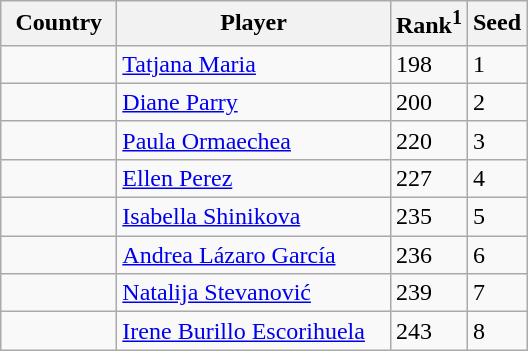<table class="sortable wikitable">
<tr>
<th width="70">Country</th>
<th width="175">Player</th>
<th>Rank<sup>1</sup></th>
<th>Seed</th>
</tr>
<tr>
<td></td>
<td><a href='#'>Tatjana Maria</a></td>
<td>198</td>
<td>1</td>
</tr>
<tr>
<td></td>
<td><a href='#'>Diane Parry</a></td>
<td>200</td>
<td>2</td>
</tr>
<tr>
<td></td>
<td><a href='#'>Paula Ormaechea</a></td>
<td>220</td>
<td>3</td>
</tr>
<tr>
<td></td>
<td><a href='#'>Ellen Perez</a></td>
<td>227</td>
<td>4</td>
</tr>
<tr>
<td></td>
<td><a href='#'>Isabella Shinikova</a></td>
<td>235</td>
<td>5</td>
</tr>
<tr>
<td></td>
<td><a href='#'>Andrea Lázaro García</a></td>
<td>236</td>
<td>6</td>
</tr>
<tr>
<td></td>
<td><a href='#'>Natalija Stevanović</a></td>
<td>239</td>
<td>7</td>
</tr>
<tr>
<td></td>
<td><a href='#'>Irene Burillo Escorihuela</a></td>
<td>243</td>
<td>8</td>
</tr>
</table>
